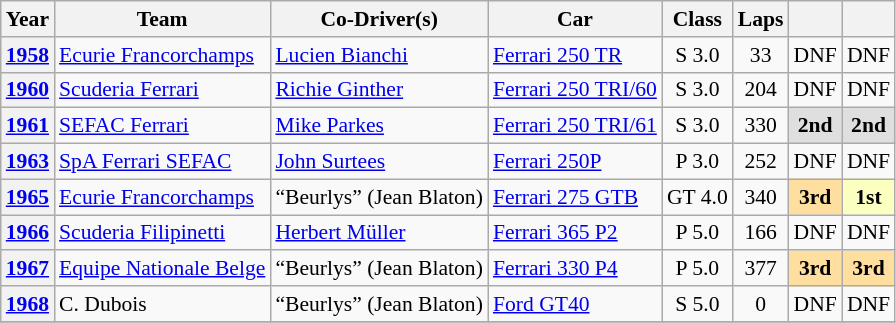<table class="wikitable" style="text-align:center; font-size:90%">
<tr>
<th>Year</th>
<th>Team</th>
<th>Co-Driver(s)</th>
<th>Car</th>
<th>Class</th>
<th>Laps</th>
<th></th>
<th></th>
</tr>
<tr>
<th><a href='#'>1958</a></th>
<td align="left"> <a href='#'>Ecurie Francorchamps</a></td>
<td align="left"> <a href='#'>Lucien Bianchi</a></td>
<td align="left"><a href='#'>Ferrari 250 TR</a></td>
<td>S 3.0</td>
<td>33</td>
<td>DNF</td>
<td>DNF</td>
</tr>
<tr>
<th><a href='#'>1960</a></th>
<td align="left"> <a href='#'>Scuderia Ferrari</a></td>
<td align="left"> <a href='#'>Richie Ginther</a></td>
<td align="left"><a href='#'>Ferrari 250 TRI/60</a></td>
<td>S 3.0</td>
<td>204</td>
<td>DNF</td>
<td>DNF</td>
</tr>
<tr>
<th><a href='#'>1961</a></th>
<td align="left"> <a href='#'>SEFAC Ferrari</a></td>
<td align="left"> <a href='#'>Mike Parkes</a></td>
<td align="left"><a href='#'>Ferrari 250 TRI/61</a></td>
<td>S 3.0</td>
<td>330</td>
<td style="background:#DFDFDF;"><strong>2nd</strong></td>
<td style="background:#DFDFDF;"><strong>2nd</strong></td>
</tr>
<tr>
<th><a href='#'>1963</a></th>
<td align="left"> <a href='#'>SpA Ferrari SEFAC</a></td>
<td align="left"> <a href='#'>John Surtees</a></td>
<td align="left"><a href='#'>Ferrari 250P</a></td>
<td>P 3.0</td>
<td>252</td>
<td>DNF</td>
<td>DNF</td>
</tr>
<tr>
<th><a href='#'>1965</a></th>
<td align="left"> <a href='#'>Ecurie Francorchamps</a></td>
<td align="left"> “Beurlys” (Jean Blaton)</td>
<td align="left"><a href='#'>Ferrari 275 GTB</a></td>
<td>GT 4.0</td>
<td>340</td>
<td style="background:#FFDF9F;"><strong>3rd</strong></td>
<td style="background:#FBFFBF;"><strong>1st</strong></td>
</tr>
<tr>
<th><a href='#'>1966</a></th>
<td align="left"> <a href='#'>Scuderia Filipinetti</a></td>
<td align="left"> <a href='#'>Herbert Müller</a></td>
<td align="left"><a href='#'>Ferrari 365 P2</a></td>
<td>P 5.0</td>
<td>166</td>
<td>DNF</td>
<td>DNF</td>
</tr>
<tr>
<th><a href='#'>1967</a></th>
<td align="left"> <a href='#'>Equipe Nationale Belge</a></td>
<td align="left"> “Beurlys” (Jean Blaton)</td>
<td align="left"><a href='#'>Ferrari 330 P4</a></td>
<td>P 5.0</td>
<td>377</td>
<td style="background:#FFDF9F;"><strong>3rd</strong></td>
<td style="background:#FFDF9F;"><strong>3rd</strong></td>
</tr>
<tr>
<th><a href='#'>1968</a></th>
<td align="left"> C. Dubois</td>
<td align="left"> “Beurlys” (Jean Blaton)</td>
<td align="left"><a href='#'>Ford GT40</a></td>
<td>S 5.0</td>
<td>0</td>
<td>DNF</td>
<td>DNF</td>
</tr>
<tr>
</tr>
</table>
